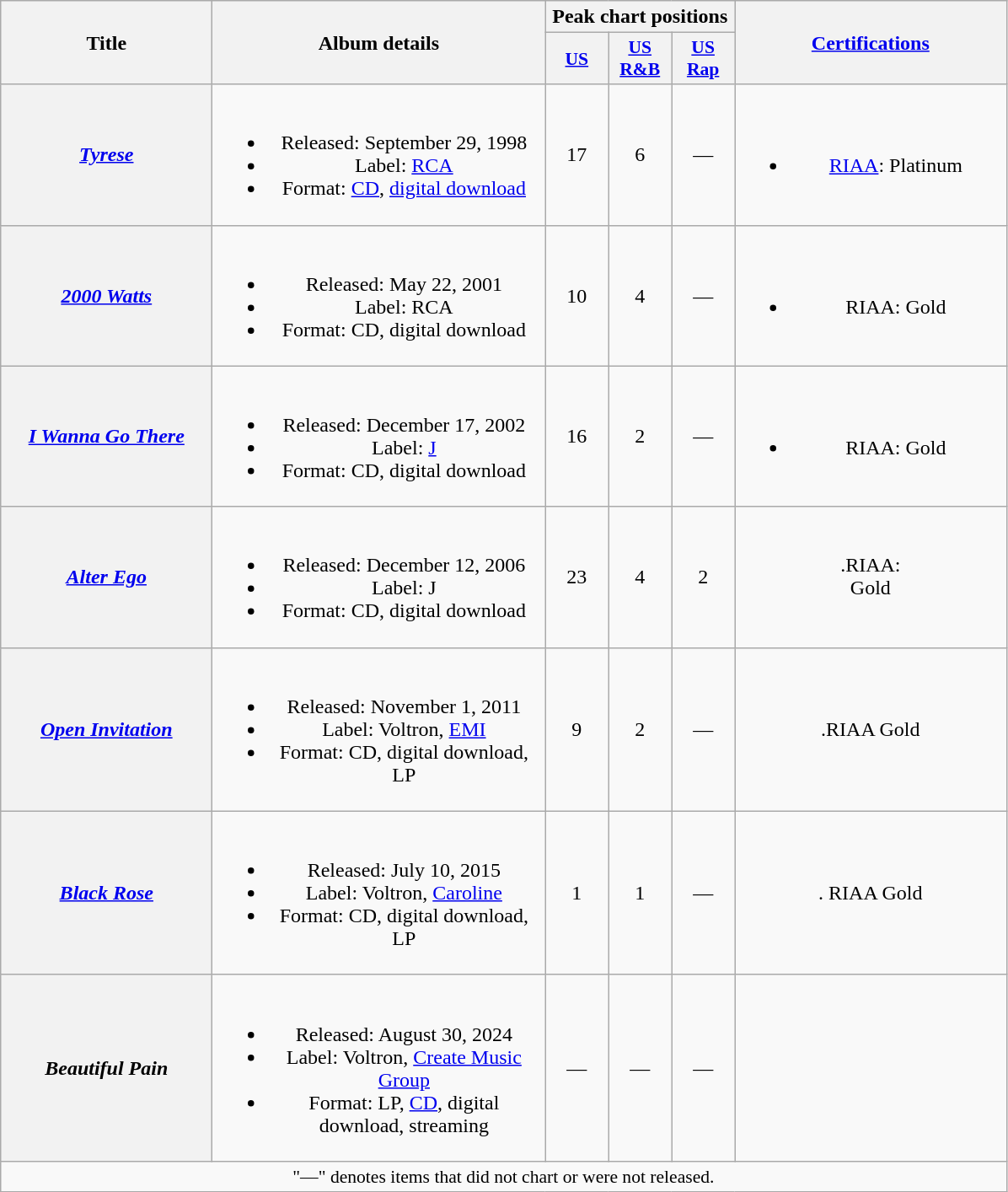<table class="wikitable plainrowheaders" style="text-align:center;">
<tr>
<th scope="col" rowspan="2" style="width:10em;">Title</th>
<th scope="col" rowspan="2" style="width:16em;">Album details</th>
<th scope="col" colspan="3">Peak chart positions</th>
<th scope="col" rowspan="2" style="width:10em;"><a href='#'>Certifications</a></th>
</tr>
<tr>
<th scope="col" style="width:3em;font-size:90%;"><a href='#'>US</a><br></th>
<th scope="col" style="width:3em;font-size:90%;"><a href='#'>US R&B</a><br></th>
<th scope="col" style="width:3em;font-size:90%;"><a href='#'>US Rap</a><br></th>
</tr>
<tr>
<th scope="row"><em><a href='#'>Tyrese</a></em></th>
<td><br><ul><li>Released: September 29, 1998</li><li>Label: <a href='#'>RCA</a></li><li>Format: <a href='#'>CD</a>, <a href='#'>digital download</a></li></ul></td>
<td>17</td>
<td>6</td>
<td>—</td>
<td><br><ul><li><a href='#'>RIAA</a>: Platinum</li></ul></td>
</tr>
<tr>
<th scope="row"><em><a href='#'>2000 Watts</a></em></th>
<td><br><ul><li>Released: May 22, 2001</li><li>Label: RCA</li><li>Format: CD, digital download</li></ul></td>
<td>10</td>
<td>4</td>
<td>—</td>
<td><br><ul><li>RIAA: Gold</li></ul></td>
</tr>
<tr>
<th scope="row"><em><a href='#'>I Wanna Go There</a></em></th>
<td><br><ul><li>Released: December 17, 2002</li><li>Label: <a href='#'>J</a></li><li>Format: CD, digital download</li></ul></td>
<td>16</td>
<td>2</td>
<td>—</td>
<td><br><ul><li>RIAA: Gold</li></ul></td>
</tr>
<tr>
<th scope="row"><em><a href='#'>Alter Ego</a></em></th>
<td><br><ul><li>Released: December 12, 2006</li><li>Label: J</li><li>Format: CD, digital download</li></ul></td>
<td>23</td>
<td>4</td>
<td>2</td>
<td><blockquote><blockquote>.RIAA: Gold</blockquote></blockquote></td>
</tr>
<tr>
<th scope="row"><em><a href='#'>Open Invitation</a></em></th>
<td><br><ul><li>Released: November 1, 2011</li><li>Label: Voltron, <a href='#'>EMI</a></li><li>Format: CD, digital download, LP</li></ul></td>
<td>9</td>
<td>2</td>
<td>—</td>
<td>.RIAA Gold</td>
</tr>
<tr>
<th scope="row"><em><a href='#'>Black Rose</a></em></th>
<td><br><ul><li>Released: July 10, 2015</li><li>Label: Voltron, <a href='#'>Caroline</a></li><li>Format: CD, digital download, LP</li></ul></td>
<td>1</td>
<td>1</td>
<td>—</td>
<td>. RIAA Gold</td>
</tr>
<tr>
<th scope="row"><em>Beautiful Pain</em></th>
<td><br><ul><li>Released: August 30, 2024</li><li>Label: Voltron, <a href='#'>Create Music Group</a></li><li>Format: LP, <a href='#'>CD</a>, digital download, streaming</li></ul></td>
<td>—</td>
<td>—</td>
<td>—</td>
<td></td>
</tr>
<tr>
<td colspan="14" style="font-size:90%">"—" denotes items that did not chart or were not released.</td>
</tr>
</table>
